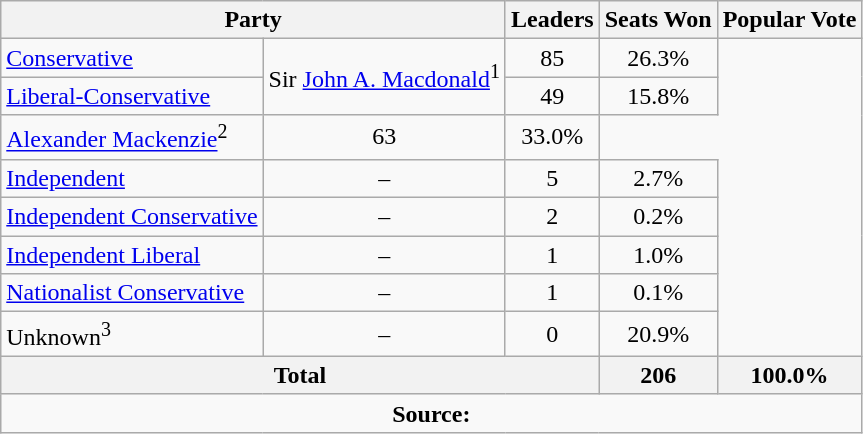<table class="wikitable">
<tr>
<th colspan="2">Party</th>
<th>Leaders</th>
<th>Seats Won</th>
<th>Popular Vote</th>
</tr>
<tr>
<td><a href='#'>Conservative</a></td>
<td rowspan=2>Sir <a href='#'>John A. Macdonald</a><sup>1</sup></td>
<td align=center>85</td>
<td align=center>26.3%</td>
</tr>
<tr>
<td><a href='#'>Liberal-Conservative</a></td>
<td align=center>49</td>
<td align=center>15.8%</td>
</tr>
<tr>
<td><a href='#'>Alexander Mackenzie</a><sup>2</sup></td>
<td align=center>63</td>
<td align=center>33.0%</td>
</tr>
<tr>
<td><a href='#'>Independent</a></td>
<td align=center>–</td>
<td align=center>5</td>
<td align=center>2.7%</td>
</tr>
<tr>
<td><a href='#'>Independent Conservative</a></td>
<td align=center>–</td>
<td align=center>2</td>
<td align=center>0.2%</td>
</tr>
<tr>
<td><a href='#'>Independent Liberal</a></td>
<td align=center>–</td>
<td align=center>1</td>
<td align=center>1.0%</td>
</tr>
<tr>
<td><a href='#'>Nationalist Conservative</a></td>
<td align=center>–</td>
<td align=center>1</td>
<td align=center>0.1%</td>
</tr>
<tr>
<td>Unknown<sup>3</sup></td>
<td align=center>–</td>
<td align=center>0</td>
<td align=center>20.9%</td>
</tr>
<tr>
<th colspan=3 align=left>Total</th>
<th align=right>206</th>
<th align=right>100.0%</th>
</tr>
<tr>
<td align="center" colspan=5><strong>Source:</strong>  </td>
</tr>
</table>
